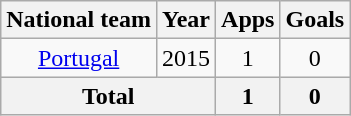<table class=wikitable style=text-align:center>
<tr>
<th>National team</th>
<th>Year</th>
<th>Apps</th>
<th>Goals</th>
</tr>
<tr>
<td><a href='#'>Portugal</a></td>
<td>2015</td>
<td>1</td>
<td>0</td>
</tr>
<tr>
<th colspan=2>Total</th>
<th>1</th>
<th>0</th>
</tr>
</table>
